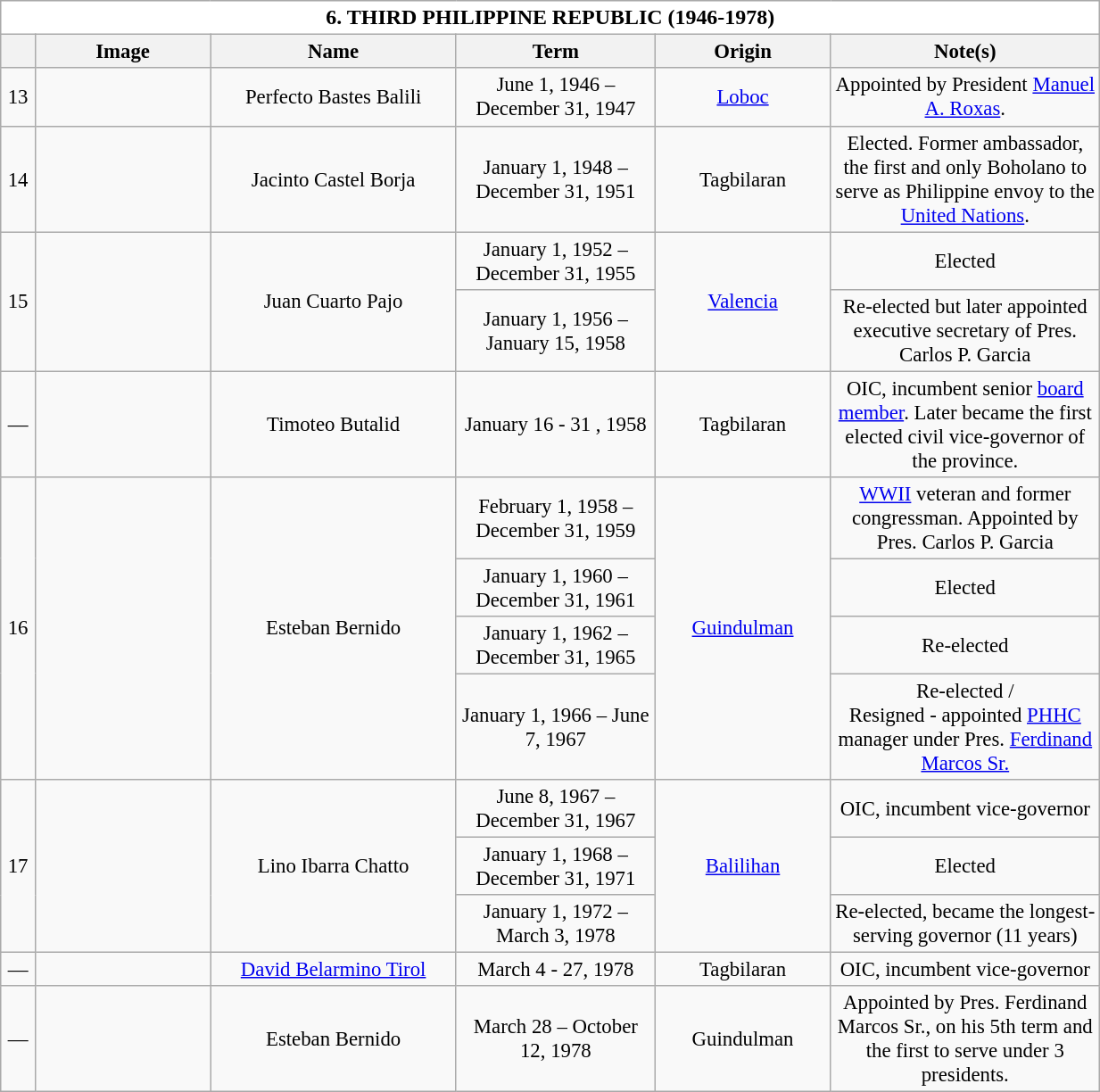<table class="wikitable collapsible collapsed" style="vertical-align:top;text-align:center;font-size:95%;">
<tr>
<th style="background-color:white;font-size:105%;width:51em;" colspan=6>6. THIRD PHILIPPINE REPUBLIC (1946-1978)</th>
</tr>
<tr>
<th style="width: 1em;text-align:center"></th>
<th style="width: 7em;text-align:center">Image</th>
<th style="width: 10em;text-align:center">Name</th>
<th style="width: 8em;text-align:center">Term</th>
<th style="width: 7em;text-align:center">Origin</th>
<th style="width: 11em;text-align:center">Note(s)</th>
</tr>
<tr>
<td>13</td>
<td></td>
<td>Perfecto Bastes Balili</td>
<td>June 1, 1946 –<br>December 31, 1947</td>
<td><a href='#'>Loboc</a></td>
<td>Appointed by President <a href='#'>Manuel A. Roxas</a>.</td>
</tr>
<tr>
<td>14</td>
<td></td>
<td>Jacinto Castel Borja</td>
<td>January 1, 1948 –<br>December 31, 1951</td>
<td>Tagbilaran</td>
<td>Elected. Former ambassador, the first and only Boholano to serve as Philippine envoy to the <a href='#'>United Nations</a>.</td>
</tr>
<tr>
<td rowspan=2>15</td>
<td rowspan=2></td>
<td rowspan=2>Juan Cuarto Pajo</td>
<td>January 1, 1952 – December 31, 1955</td>
<td rowspan=2><a href='#'>Valencia</a></td>
<td>Elected</td>
</tr>
<tr>
<td>January 1, 1956 – January 15, 1958</td>
<td>Re-elected but later appointed executive secretary of Pres. Carlos P. Garcia</td>
</tr>
<tr>
<td>—</td>
<td></td>
<td>Timoteo Butalid</td>
<td>January 16 - 31 , 1958</td>
<td>Tagbilaran</td>
<td>OIC, incumbent senior <a href='#'>board member</a>. Later became the first elected civil vice-governor of the province.</td>
</tr>
<tr>
<td rowspan=4>16</td>
<td rowspan=4></td>
<td rowspan=4>Esteban Bernido</td>
<td>February 1, 1958 – December 31, 1959</td>
<td rowspan=4><a href='#'>Guindulman</a></td>
<td><a href='#'>WWII</a> veteran and former congressman. Appointed by Pres. Carlos P. Garcia</td>
</tr>
<tr>
<td>January 1, 1960 – December 31, 1961</td>
<td>Elected</td>
</tr>
<tr>
<td>January 1, 1962 – December 31, 1965</td>
<td>Re-elected</td>
</tr>
<tr>
<td>January 1, 1966 – June 7, 1967</td>
<td>Re-elected / <br>Resigned - appointed <a href='#'>PHHC</a> manager under Pres. <a href='#'>Ferdinand Marcos Sr.</a></td>
</tr>
<tr>
<td rowspan=3>17</td>
<td rowspan=3></td>
<td rowspan=3>Lino Ibarra Chatto</td>
<td>June 8, 1967 –<br>December 31, 1967</td>
<td rowspan=3><a href='#'>Balilihan</a></td>
<td>OIC, incumbent vice-governor</td>
</tr>
<tr>
<td>January 1, 1968 – December 31, 1971</td>
<td>Elected</td>
</tr>
<tr>
<td>January 1, 1972 – March 3, 1978</td>
<td>Re-elected, became the longest-serving governor (11 years)</td>
</tr>
<tr>
<td>—</td>
<td></td>
<td><a href='#'>David Belarmino Tirol</a></td>
<td>March 4 - 27, 1978</td>
<td>Tagbilaran</td>
<td>OIC, incumbent vice-governor</td>
</tr>
<tr>
<td>—</td>
<td></td>
<td>Esteban Bernido</td>
<td>March 28 – October 12, 1978</td>
<td>Guindulman</td>
<td>Appointed by Pres. Ferdinand Marcos Sr., on his 5th term and the first to serve under 3 presidents.</td>
</tr>
</table>
